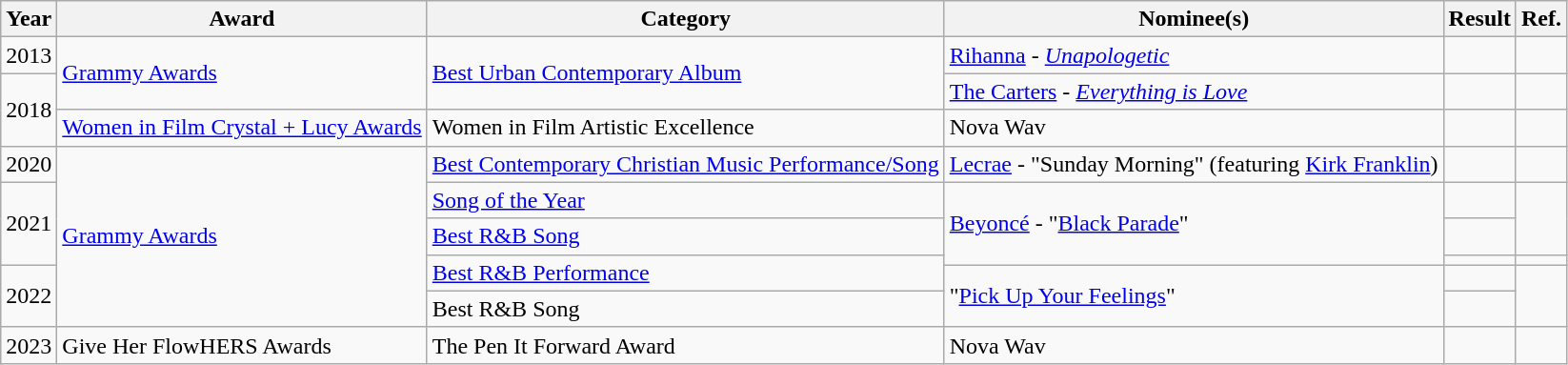<table class="wikitable">
<tr>
<th>Year</th>
<th>Award</th>
<th>Category</th>
<th>Nominee(s)</th>
<th>Result</th>
<th>Ref.</th>
</tr>
<tr>
<td align=center>2013</td>
<td rowspan="2"><a href='#'>Grammy Awards</a></td>
<td rowspan="2"><a href='#'>Best Urban Contemporary Album</a></td>
<td><a href='#'>Rihanna</a> - <em><a href='#'>Unapologetic</a></em></td>
<td></td>
<td style="text-align:center;"></td>
</tr>
<tr>
<td rowspan="2">2018</td>
<td><a href='#'>The Carters</a> - <em><a href='#'>Everything is Love</a></em></td>
<td></td>
<td style="text-align:center;"></td>
</tr>
<tr>
<td><a href='#'>Women in Film Crystal + Lucy Awards</a></td>
<td>Women in Film Artistic Excellence</td>
<td>Nova Wav</td>
<td></td>
<td style="text-align:center;"></td>
</tr>
<tr>
<td>2020</td>
<td rowspan="6"><a href='#'>Grammy Awards</a></td>
<td><a href='#'>Best Contemporary Christian Music Performance/Song</a></td>
<td><a href='#'>Lecrae</a> - "Sunday Morning" (featuring <a href='#'>Kirk Franklin</a>)</td>
<td></td>
<td style="text-align:center;"></td>
</tr>
<tr>
<td rowspan="3">2021</td>
<td><a href='#'>Song of the Year</a></td>
<td rowspan="3"><a href='#'>Beyoncé</a> - "<a href='#'>Black Parade</a>"</td>
<td></td>
<td rowspan="2" style="text-align:center;"></td>
</tr>
<tr>
<td><a href='#'>Best R&B Song</a></td>
<td></td>
</tr>
<tr>
<td rowspan="2"><a href='#'>Best R&B Performance</a></td>
<td></td>
<td style="text-align:center;"></td>
</tr>
<tr>
<td rowspan="2">2022</td>
<td rowspan="2">"<a href='#'>Pick Up Your Feelings</a>"</td>
<td></td>
<td rowspan="2" style="text-align:center;"></td>
</tr>
<tr>
<td>Best R&B Song</td>
<td></td>
</tr>
<tr>
<td>2023</td>
<td>Give Her FlowHERS Awards</td>
<td>The Pen It Forward Award</td>
<td>Nova Wav</td>
<td></td>
<td style="text-align:center;"></td>
</tr>
</table>
